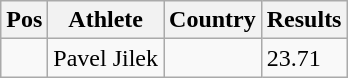<table class="wikitable">
<tr>
<th>Pos</th>
<th>Athlete</th>
<th>Country</th>
<th>Results</th>
</tr>
<tr>
<td align="center"></td>
<td>Pavel Jilek</td>
<td></td>
<td>23.71</td>
</tr>
</table>
